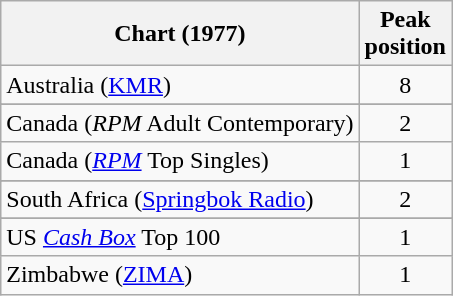<table class="wikitable sortable">
<tr>
<th align="left">Chart (1977)</th>
<th align="left">Peak<br>position</th>
</tr>
<tr>
<td align="left">Australia (<a href='#'>KMR</a>)</td>
<td style="text-align:center;">8</td>
</tr>
<tr>
</tr>
<tr>
</tr>
<tr>
<td>Canada (<em>RPM</em> Adult Contemporary)</td>
<td style="text-align:center;">2</td>
</tr>
<tr>
<td>Canada (<em><a href='#'>RPM</a></em> Top Singles)</td>
<td style="text-align:center;">1</td>
</tr>
<tr>
</tr>
<tr>
</tr>
<tr>
</tr>
<tr>
</tr>
<tr>
<td>South Africa (<a href='#'>Springbok Radio</a>)</td>
<td align="center">2</td>
</tr>
<tr>
</tr>
<tr>
</tr>
<tr>
</tr>
<tr>
</tr>
<tr>
<td align="left">US <em><a href='#'>Cash Box</a></em> Top 100 </td>
<td style="text-align:center;">1</td>
</tr>
<tr>
<td>Zimbabwe (<a href='#'>ZIMA</a>)</td>
<td style="text-align:center;">1</td>
</tr>
</table>
